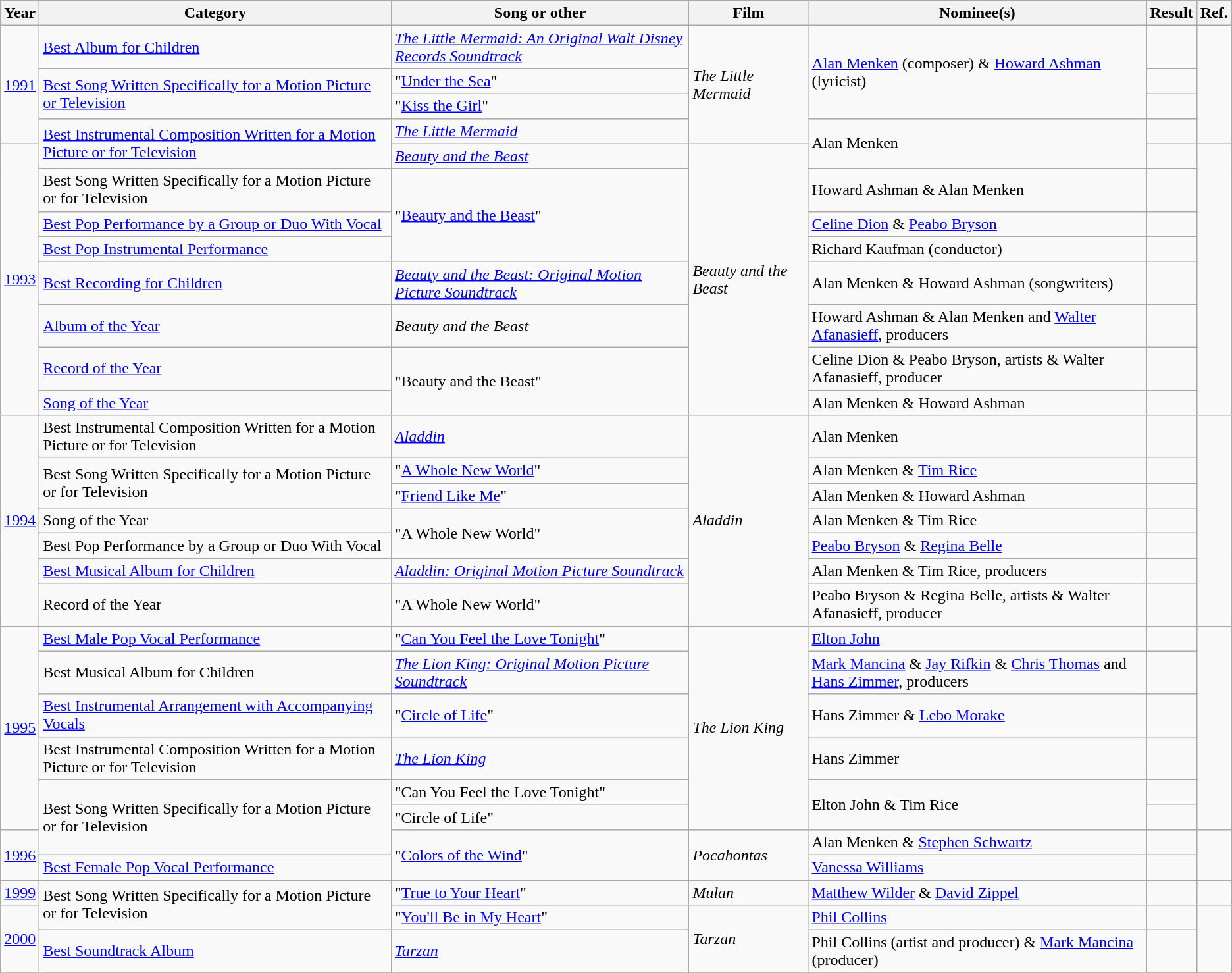<table class="wikitable">
<tr>
<th>Year</th>
<th>Category</th>
<th>Song or other</th>
<th>Film</th>
<th>Nominee(s)</th>
<th>Result</th>
<th>Ref.</th>
</tr>
<tr>
<td rowspan="4"><a href='#'>1991</a></td>
<td><a href='#'>Best Album for Children</a></td>
<td><em><a href='#'>The Little Mermaid: An Original Walt Disney Records Soundtrack</a></em></td>
<td rowspan="4"><em>The Little Mermaid</em></td>
<td rowspan="3"><a href='#'>Alan Menken</a> (composer) & <a href='#'>Howard Ashman</a> (lyricist)</td>
<td></td>
<td rowspan="4"></td>
</tr>
<tr>
<td rowspan="2"><a href='#'>Best Song Written Specifically for a Motion Picture or Television</a></td>
<td>"<a href='#'>Under the Sea</a>"</td>
<td></td>
</tr>
<tr>
<td>"<a href='#'>Kiss the Girl</a>"</td>
<td></td>
</tr>
<tr>
<td rowspan="2"><a href='#'>Best Instrumental Composition Written for a Motion Picture or for Television</a></td>
<td><em><a href='#'>The Little Mermaid</a></em></td>
<td rowspan="2">Alan Menken</td>
<td></td>
</tr>
<tr>
<td rowspan="8"><a href='#'>1993</a></td>
<td><em><a href='#'>Beauty and the Beast</a></em></td>
<td rowspan="8"><em>Beauty and the Beast</em></td>
<td></td>
<td rowspan="8"></td>
</tr>
<tr>
<td>Best Song Written Specifically for a Motion Picture or for Television</td>
<td rowspan="3">"<a href='#'>Beauty and the Beast</a>"</td>
<td>Howard Ashman & Alan Menken</td>
<td></td>
</tr>
<tr>
<td><a href='#'>Best Pop Performance by a Group or Duo With Vocal</a></td>
<td><a href='#'>Celine Dion</a> & <a href='#'>Peabo Bryson</a></td>
<td></td>
</tr>
<tr>
<td><a href='#'>Best Pop Instrumental Performance</a></td>
<td>Richard Kaufman (conductor)</td>
<td></td>
</tr>
<tr>
<td><a href='#'>Best Recording for Children</a></td>
<td><em><a href='#'>Beauty and the Beast: Original Motion Picture Soundtrack</a></em></td>
<td>Alan Menken & Howard Ashman (songwriters)</td>
<td></td>
</tr>
<tr>
<td><a href='#'>Album of the Year</a></td>
<td><em>Beauty and the Beast</em></td>
<td>Howard Ashman & Alan Menken and <a href='#'>Walter Afanasieff</a>, producers</td>
<td></td>
</tr>
<tr>
<td><a href='#'>Record of the Year</a></td>
<td rowspan="2">"Beauty and the Beast"</td>
<td>Celine Dion & Peabo Bryson, artists & Walter Afanasieff, producer</td>
<td></td>
</tr>
<tr>
<td><a href='#'>Song of the Year</a></td>
<td>Alan Menken & Howard Ashman</td>
<td></td>
</tr>
<tr>
<td rowspan="7"><a href='#'>1994</a></td>
<td>Best Instrumental Composition Written for a Motion Picture or for Television</td>
<td><em><a href='#'>Aladdin</a></em></td>
<td rowspan="7"><em>Aladdin</em></td>
<td>Alan Menken</td>
<td></td>
<td rowspan="7"></td>
</tr>
<tr>
<td rowspan="2">Best Song Written Specifically for a Motion Picture or for Television</td>
<td>"<a href='#'>A Whole New World</a>"</td>
<td>Alan Menken & <a href='#'>Tim Rice</a></td>
<td></td>
</tr>
<tr>
<td>"<a href='#'>Friend Like Me</a>"</td>
<td>Alan Menken & Howard Ashman</td>
<td></td>
</tr>
<tr>
<td>Song of the Year</td>
<td rowspan="2">"A Whole New World"</td>
<td>Alan Menken & Tim Rice</td>
<td></td>
</tr>
<tr>
<td>Best Pop Performance by a Group or Duo With Vocal</td>
<td><a href='#'>Peabo Bryson</a> & <a href='#'>Regina Belle</a></td>
<td></td>
</tr>
<tr>
<td><a href='#'>Best Musical Album for Children</a></td>
<td><em><a href='#'>Aladdin: Original Motion Picture Soundtrack</a></em></td>
<td>Alan Menken & Tim Rice, producers</td>
<td></td>
</tr>
<tr>
<td>Record of the Year</td>
<td>"A Whole New World"</td>
<td>Peabo Bryson & Regina Belle, artists & Walter Afanasieff, producer</td>
<td></td>
</tr>
<tr>
<td rowspan="6"><a href='#'>1995</a></td>
<td><a href='#'>Best Male Pop Vocal Performance</a></td>
<td>"<a href='#'>Can You Feel the Love Tonight</a>"</td>
<td rowspan="6"><em>The Lion King</em></td>
<td><a href='#'>Elton John</a></td>
<td></td>
<td rowspan="6"></td>
</tr>
<tr>
<td>Best Musical Album for Children</td>
<td><em><a href='#'>The Lion King: Original Motion Picture Soundtrack</a></em></td>
<td><a href='#'>Mark Mancina</a> & <a href='#'>Jay Rifkin</a> & <a href='#'>Chris Thomas</a> and <a href='#'>Hans Zimmer</a>, producers</td>
<td></td>
</tr>
<tr>
<td><a href='#'>Best Instrumental Arrangement with Accompanying Vocals</a></td>
<td>"<a href='#'>Circle of Life</a>"</td>
<td>Hans Zimmer & <a href='#'>Lebo Morake</a></td>
<td></td>
</tr>
<tr>
<td>Best Instrumental Composition Written for a Motion Picture or for Television</td>
<td><em><a href='#'>The Lion King</a></em></td>
<td>Hans Zimmer</td>
<td></td>
</tr>
<tr>
<td rowspan="3">Best Song Written Specifically for a Motion Picture or for Television</td>
<td>"Can You Feel the Love Tonight"</td>
<td rowspan="2">Elton John & Tim Rice</td>
<td></td>
</tr>
<tr>
<td>"Circle of Life"</td>
<td></td>
</tr>
<tr>
<td rowspan="2"><a href='#'>1996</a></td>
<td rowspan="2">"<a href='#'>Colors of the Wind</a>"</td>
<td rowspan="2"><em>Pocahontas</em></td>
<td>Alan Menken & <a href='#'>Stephen Schwartz</a></td>
<td></td>
<td rowspan="2"></td>
</tr>
<tr>
<td><a href='#'>Best Female Pop Vocal Performance</a></td>
<td><a href='#'>Vanessa Williams</a></td>
<td></td>
</tr>
<tr>
<td><a href='#'>1999</a></td>
<td rowspan="2">Best Song Written Specifically for a Motion Picture or for Television</td>
<td>"<a href='#'>True to Your Heart</a>"</td>
<td><em>Mulan</em></td>
<td><a href='#'>Matthew Wilder</a> & <a href='#'>David Zippel</a></td>
<td></td>
<td></td>
</tr>
<tr>
<td rowspan="2"><a href='#'>2000</a></td>
<td>"<a href='#'>You'll Be in My Heart</a>"</td>
<td rowspan="2"><em>Tarzan</em></td>
<td><a href='#'>Phil Collins</a></td>
<td></td>
<td rowspan="2"></td>
</tr>
<tr>
<td><a href='#'>Best Soundtrack Album</a></td>
<td><em><a href='#'>Tarzan</a></em></td>
<td>Phil Collins (artist and producer) & <a href='#'>Mark Mancina</a> (producer)</td>
<td></td>
</tr>
<tr>
</tr>
</table>
